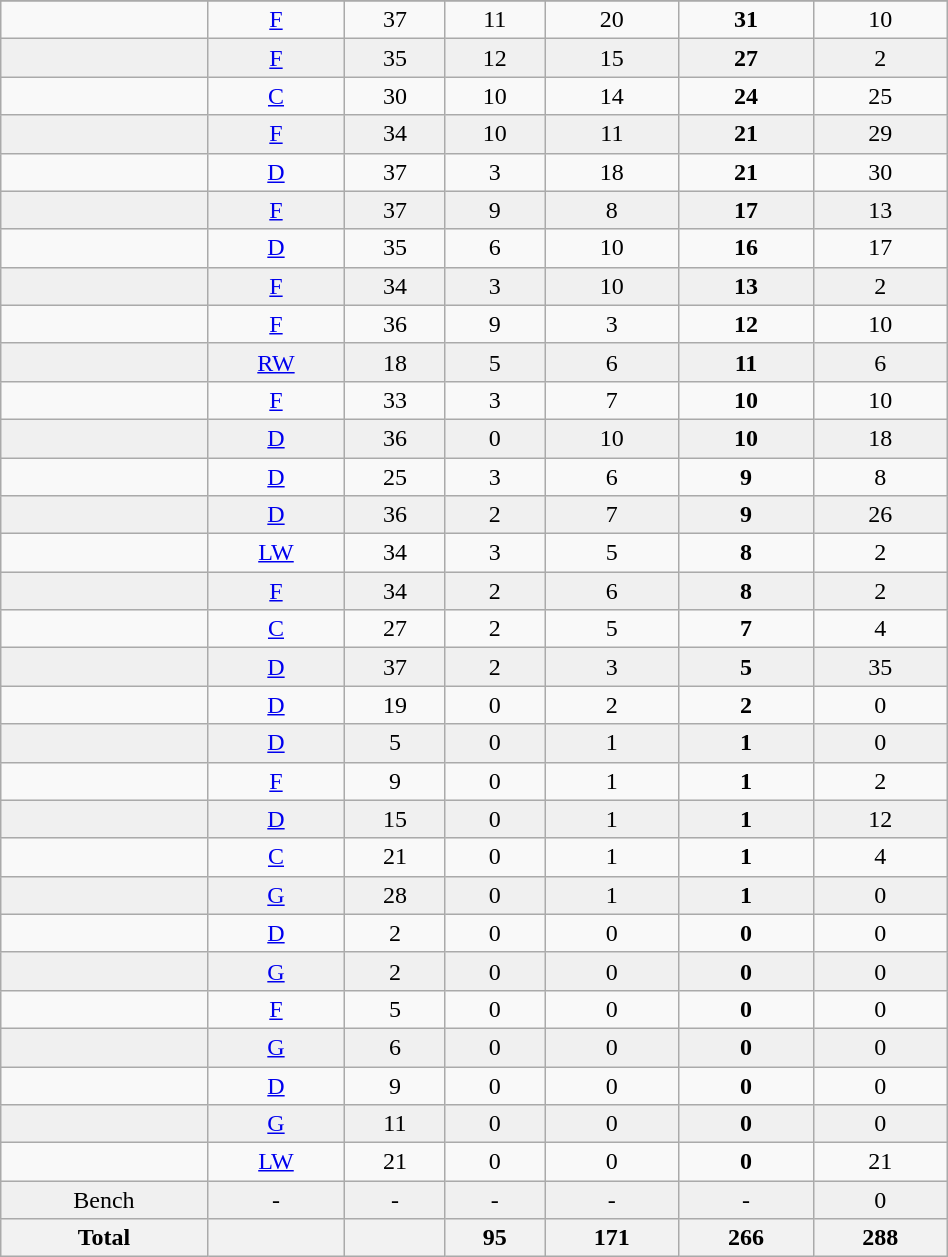<table class="wikitable sortable" width ="50%">
<tr align="center">
</tr>
<tr align="center" bgcolor="">
<td></td>
<td><a href='#'>F</a></td>
<td>37</td>
<td>11</td>
<td>20</td>
<td><strong>31</strong></td>
<td>10</td>
</tr>
<tr align="center" bgcolor="f0f0f0">
<td></td>
<td><a href='#'>F</a></td>
<td>35</td>
<td>12</td>
<td>15</td>
<td><strong>27</strong></td>
<td>2</td>
</tr>
<tr align="center" bgcolor="">
<td></td>
<td><a href='#'>C</a></td>
<td>30</td>
<td>10</td>
<td>14</td>
<td><strong>24</strong></td>
<td>25</td>
</tr>
<tr align="center" bgcolor="f0f0f0">
<td></td>
<td><a href='#'>F</a></td>
<td>34</td>
<td>10</td>
<td>11</td>
<td><strong>21</strong></td>
<td>29</td>
</tr>
<tr align="center" bgcolor="">
<td></td>
<td><a href='#'>D</a></td>
<td>37</td>
<td>3</td>
<td>18</td>
<td><strong>21</strong></td>
<td>30</td>
</tr>
<tr align="center" bgcolor="f0f0f0">
<td></td>
<td><a href='#'>F</a></td>
<td>37</td>
<td>9</td>
<td>8</td>
<td><strong>17</strong></td>
<td>13</td>
</tr>
<tr align="center" bgcolor="">
<td></td>
<td><a href='#'>D</a></td>
<td>35</td>
<td>6</td>
<td>10</td>
<td><strong>16</strong></td>
<td>17</td>
</tr>
<tr align="center" bgcolor="f0f0f0">
<td></td>
<td><a href='#'>F</a></td>
<td>34</td>
<td>3</td>
<td>10</td>
<td><strong>13</strong></td>
<td>2</td>
</tr>
<tr align="center" bgcolor="">
<td></td>
<td><a href='#'>F</a></td>
<td>36</td>
<td>9</td>
<td>3</td>
<td><strong>12</strong></td>
<td>10</td>
</tr>
<tr align="center" bgcolor="f0f0f0">
<td></td>
<td><a href='#'>RW</a></td>
<td>18</td>
<td>5</td>
<td>6</td>
<td><strong>11</strong></td>
<td>6</td>
</tr>
<tr align="center" bgcolor="">
<td></td>
<td><a href='#'>F</a></td>
<td>33</td>
<td>3</td>
<td>7</td>
<td><strong>10</strong></td>
<td>10</td>
</tr>
<tr align="center" bgcolor="f0f0f0">
<td></td>
<td><a href='#'>D</a></td>
<td>36</td>
<td>0</td>
<td>10</td>
<td><strong>10</strong></td>
<td>18</td>
</tr>
<tr align="center" bgcolor="">
<td></td>
<td><a href='#'>D</a></td>
<td>25</td>
<td>3</td>
<td>6</td>
<td><strong>9</strong></td>
<td>8</td>
</tr>
<tr align="center" bgcolor="f0f0f0">
<td></td>
<td><a href='#'>D</a></td>
<td>36</td>
<td>2</td>
<td>7</td>
<td><strong>9</strong></td>
<td>26</td>
</tr>
<tr align="center" bgcolor="">
<td></td>
<td><a href='#'>LW</a></td>
<td>34</td>
<td>3</td>
<td>5</td>
<td><strong>8</strong></td>
<td>2</td>
</tr>
<tr align="center" bgcolor="f0f0f0">
<td></td>
<td><a href='#'>F</a></td>
<td>34</td>
<td>2</td>
<td>6</td>
<td><strong>8</strong></td>
<td>2</td>
</tr>
<tr align="center" bgcolor="">
<td></td>
<td><a href='#'>C</a></td>
<td>27</td>
<td>2</td>
<td>5</td>
<td><strong>7</strong></td>
<td>4</td>
</tr>
<tr align="center" bgcolor="f0f0f0">
<td></td>
<td><a href='#'>D</a></td>
<td>37</td>
<td>2</td>
<td>3</td>
<td><strong>5</strong></td>
<td>35</td>
</tr>
<tr align="center" bgcolor="">
<td></td>
<td><a href='#'>D</a></td>
<td>19</td>
<td>0</td>
<td>2</td>
<td><strong>2</strong></td>
<td>0</td>
</tr>
<tr align="center" bgcolor="f0f0f0">
<td></td>
<td><a href='#'>D</a></td>
<td>5</td>
<td>0</td>
<td>1</td>
<td><strong>1</strong></td>
<td>0</td>
</tr>
<tr align="center" bgcolor="">
<td></td>
<td><a href='#'>F</a></td>
<td>9</td>
<td>0</td>
<td>1</td>
<td><strong>1</strong></td>
<td>2</td>
</tr>
<tr align="center" bgcolor="f0f0f0">
<td></td>
<td><a href='#'>D</a></td>
<td>15</td>
<td>0</td>
<td>1</td>
<td><strong>1</strong></td>
<td>12</td>
</tr>
<tr align="center" bgcolor="">
<td></td>
<td><a href='#'>C</a></td>
<td>21</td>
<td>0</td>
<td>1</td>
<td><strong>1</strong></td>
<td>4</td>
</tr>
<tr align="center" bgcolor="f0f0f0">
<td></td>
<td><a href='#'>G</a></td>
<td>28</td>
<td>0</td>
<td>1</td>
<td><strong>1</strong></td>
<td>0</td>
</tr>
<tr align="center" bgcolor="">
<td></td>
<td><a href='#'>D</a></td>
<td>2</td>
<td>0</td>
<td>0</td>
<td><strong>0</strong></td>
<td>0</td>
</tr>
<tr align="center" bgcolor="f0f0f0">
<td></td>
<td><a href='#'>G</a></td>
<td>2</td>
<td>0</td>
<td>0</td>
<td><strong>0</strong></td>
<td>0</td>
</tr>
<tr align="center" bgcolor="">
<td></td>
<td><a href='#'>F</a></td>
<td>5</td>
<td>0</td>
<td>0</td>
<td><strong>0</strong></td>
<td>0</td>
</tr>
<tr align="center" bgcolor="f0f0f0">
<td></td>
<td><a href='#'>G</a></td>
<td>6</td>
<td>0</td>
<td>0</td>
<td><strong>0</strong></td>
<td>0</td>
</tr>
<tr align="center" bgcolor="">
<td></td>
<td><a href='#'>D</a></td>
<td>9</td>
<td>0</td>
<td>0</td>
<td><strong>0</strong></td>
<td>0</td>
</tr>
<tr align="center" bgcolor="f0f0f0">
<td></td>
<td><a href='#'>G</a></td>
<td>11</td>
<td>0</td>
<td>0</td>
<td><strong>0</strong></td>
<td>0</td>
</tr>
<tr align="center" bgcolor="">
<td></td>
<td><a href='#'>LW</a></td>
<td>21</td>
<td>0</td>
<td>0</td>
<td><strong>0</strong></td>
<td>21</td>
</tr>
<tr align="center" bgcolor="f0f0f0">
<td>Bench</td>
<td>-</td>
<td>-</td>
<td>-</td>
<td>-</td>
<td>-</td>
<td>0</td>
</tr>
<tr>
<th>Total</th>
<th></th>
<th></th>
<th>95</th>
<th>171</th>
<th>266</th>
<th>288</th>
</tr>
</table>
